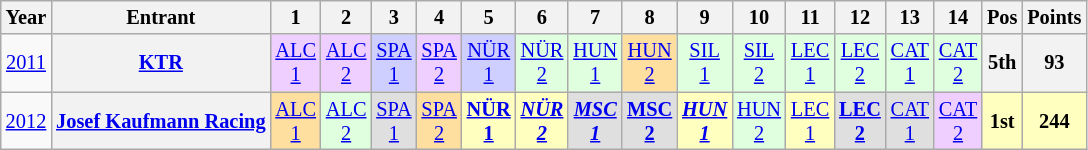<table class="wikitable" style="text-align:center; font-size:85%">
<tr>
<th>Year</th>
<th>Entrant</th>
<th>1</th>
<th>2</th>
<th>3</th>
<th>4</th>
<th>5</th>
<th>6</th>
<th>7</th>
<th>8</th>
<th>9</th>
<th>10</th>
<th>11</th>
<th>12</th>
<th>13</th>
<th>14</th>
<th>Pos</th>
<th>Points</th>
</tr>
<tr>
<td><a href='#'>2011</a></td>
<th nowrap><a href='#'>KTR</a></th>
<td style="background:#EFCFFF;"><a href='#'>ALC<br>1</a><br></td>
<td style="background:#EFCFFF;"><a href='#'>ALC<br>2</a><br></td>
<td style="background:#CFCFFF;"><a href='#'>SPA<br>1</a><br></td>
<td style="background:#EFCFFF;"><a href='#'>SPA<br>2</a><br></td>
<td style="background:#CFCFFF;"><a href='#'>NÜR<br>1</a><br></td>
<td style="background:#DFFFDF;"><a href='#'>NÜR<br>2</a><br></td>
<td style="background:#DFFFDF;"><a href='#'>HUN<br>1</a><br></td>
<td style="background:#FFDF9F;"><a href='#'>HUN<br>2</a><br></td>
<td style="background:#DFFFDF;"><a href='#'>SIL<br>1</a><br></td>
<td style="background:#DFFFDF;"><a href='#'>SIL<br>2</a><br></td>
<td style="background:#DFFFDF;"><a href='#'>LEC<br>1</a><br></td>
<td style="background:#DFFFDF;"><a href='#'>LEC<br>2</a><br></td>
<td style="background:#DFFFDF;"><a href='#'>CAT<br>1</a><br></td>
<td style="background:#DFFFDF;"><a href='#'>CAT<br>2</a><br></td>
<th>5th</th>
<th>93</th>
</tr>
<tr>
<td><a href='#'>2012</a></td>
<th nowrap><a href='#'>Josef Kaufmann Racing</a></th>
<td style="background:#FFDF9F;"><a href='#'>ALC<br>1</a><br></td>
<td style="background:#DFFFDF;"><a href='#'>ALC<br>2</a><br></td>
<td style="background:#DFDFDF;"><a href='#'>SPA<br>1</a><br></td>
<td style="background:#FFDF9F;"><a href='#'>SPA<br>2</a><br></td>
<td style="background:#FFFFBF;"><strong><a href='#'>NÜR<br>1</a></strong><br></td>
<td style="background:#FFFFBF;"><strong><em><a href='#'>NÜR<br>2</a></em></strong><br></td>
<td style="background:#DFDFDF;"><strong><em><a href='#'>MSC<br>1</a></em></strong><br></td>
<td style="background:#DFDFDF;"><strong><a href='#'>MSC<br>2</a></strong><br></td>
<td style="background:#FFFFBF;"><strong><em><a href='#'>HUN<br>1</a></em></strong><br></td>
<td style="background:#DFFFDF;"><a href='#'>HUN<br>2</a><br></td>
<td style="background:#FFFFBF;"><a href='#'>LEC<br>1</a><br></td>
<td style="background:#DFDFDF;"><strong><a href='#'>LEC<br>2</a></strong><br></td>
<td style="background:#DFDFDF;"><a href='#'>CAT<br>1</a><br></td>
<td style="background:#EFCFFF;"><a href='#'>CAT<br>2</a><br></td>
<th style="background:#FFFFBF;">1st</th>
<th style="background:#FFFFBF;">244</th>
</tr>
</table>
